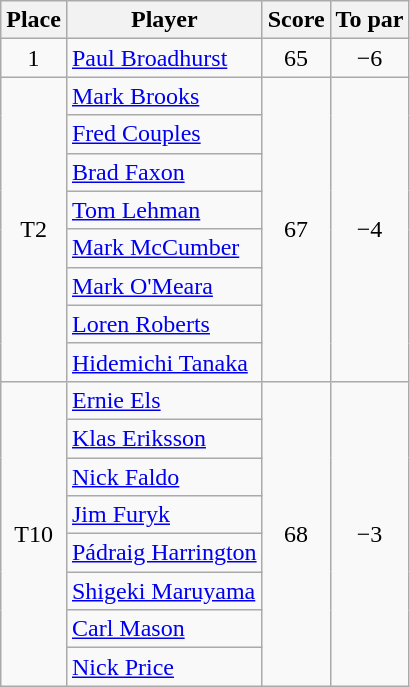<table class="wikitable">
<tr>
<th>Place</th>
<th>Player</th>
<th>Score</th>
<th>To par</th>
</tr>
<tr>
<td align=center>1</td>
<td> <a href='#'>Paul Broadhurst</a></td>
<td align=center>65</td>
<td align=center>−6</td>
</tr>
<tr>
<td rowspan="8" align=center>T2</td>
<td> <a href='#'>Mark Brooks</a></td>
<td rowspan="8" align=center>67</td>
<td rowspan="8" align=center>−4</td>
</tr>
<tr>
<td> <a href='#'>Fred Couples</a></td>
</tr>
<tr>
<td> <a href='#'>Brad Faxon</a></td>
</tr>
<tr>
<td> <a href='#'>Tom Lehman</a></td>
</tr>
<tr>
<td> <a href='#'>Mark McCumber</a></td>
</tr>
<tr>
<td> <a href='#'>Mark O'Meara</a></td>
</tr>
<tr>
<td> <a href='#'>Loren Roberts</a></td>
</tr>
<tr>
<td> <a href='#'>Hidemichi Tanaka</a></td>
</tr>
<tr>
<td rowspan="8" align=center>T10</td>
<td> <a href='#'>Ernie Els</a></td>
<td rowspan="8" align=center>68</td>
<td rowspan="8" align=center>−3</td>
</tr>
<tr>
<td> <a href='#'>Klas Eriksson</a></td>
</tr>
<tr>
<td> <a href='#'>Nick Faldo</a></td>
</tr>
<tr>
<td> <a href='#'>Jim Furyk</a></td>
</tr>
<tr>
<td> <a href='#'>Pádraig Harrington</a></td>
</tr>
<tr>
<td> <a href='#'>Shigeki Maruyama</a></td>
</tr>
<tr>
<td> <a href='#'>Carl Mason</a></td>
</tr>
<tr>
<td> <a href='#'>Nick Price</a></td>
</tr>
</table>
